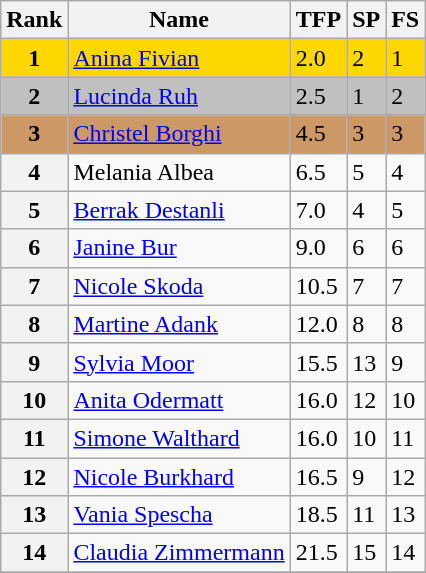<table class="wikitable">
<tr>
<th>Rank</th>
<th>Name</th>
<th>TFP</th>
<th>SP</th>
<th>FS</th>
</tr>
<tr bgcolor="gold">
<td align="center"><strong>1</strong></td>
<td><a href='#'>Anina Fivian</a></td>
<td>2.0</td>
<td>2</td>
<td>1</td>
</tr>
<tr bgcolor="silver">
<td align="center"><strong>2</strong></td>
<td><a href='#'>Lucinda Ruh</a></td>
<td>2.5</td>
<td>1</td>
<td>2</td>
</tr>
<tr bgcolor="cc9966">
<td align="center"><strong>3</strong></td>
<td><a href='#'>Christel Borghi</a></td>
<td>4.5</td>
<td>3</td>
<td>3</td>
</tr>
<tr>
<th>4</th>
<td>Melania Albea</td>
<td>6.5</td>
<td>5</td>
<td>4</td>
</tr>
<tr>
<th>5</th>
<td><a href='#'>Berrak Destanli</a></td>
<td>7.0</td>
<td>4</td>
<td>5</td>
</tr>
<tr>
<th>6</th>
<td><a href='#'>Janine Bur</a></td>
<td>9.0</td>
<td>6</td>
<td>6</td>
</tr>
<tr>
<th>7</th>
<td><a href='#'>Nicole Skoda</a></td>
<td>10.5</td>
<td>7</td>
<td>7</td>
</tr>
<tr>
<th>8</th>
<td><a href='#'>Martine Adank</a></td>
<td>12.0</td>
<td>8</td>
<td>8</td>
</tr>
<tr>
<th>9</th>
<td><a href='#'>Sylvia Moor</a></td>
<td>15.5</td>
<td>13</td>
<td>9</td>
</tr>
<tr>
<th>10</th>
<td><a href='#'>Anita Odermatt</a></td>
<td>16.0</td>
<td>12</td>
<td>10</td>
</tr>
<tr>
<th>11</th>
<td><a href='#'>Simone Walthard</a></td>
<td>16.0</td>
<td>10</td>
<td>11</td>
</tr>
<tr>
<th>12</th>
<td><a href='#'>Nicole Burkhard</a></td>
<td>16.5</td>
<td>9</td>
<td>12</td>
</tr>
<tr>
<th>13</th>
<td><a href='#'>Vania Spescha</a></td>
<td>18.5</td>
<td>11</td>
<td>13</td>
</tr>
<tr>
<th>14</th>
<td><a href='#'>Claudia Zimmermann</a></td>
<td>21.5</td>
<td>15</td>
<td>14</td>
</tr>
<tr>
</tr>
</table>
